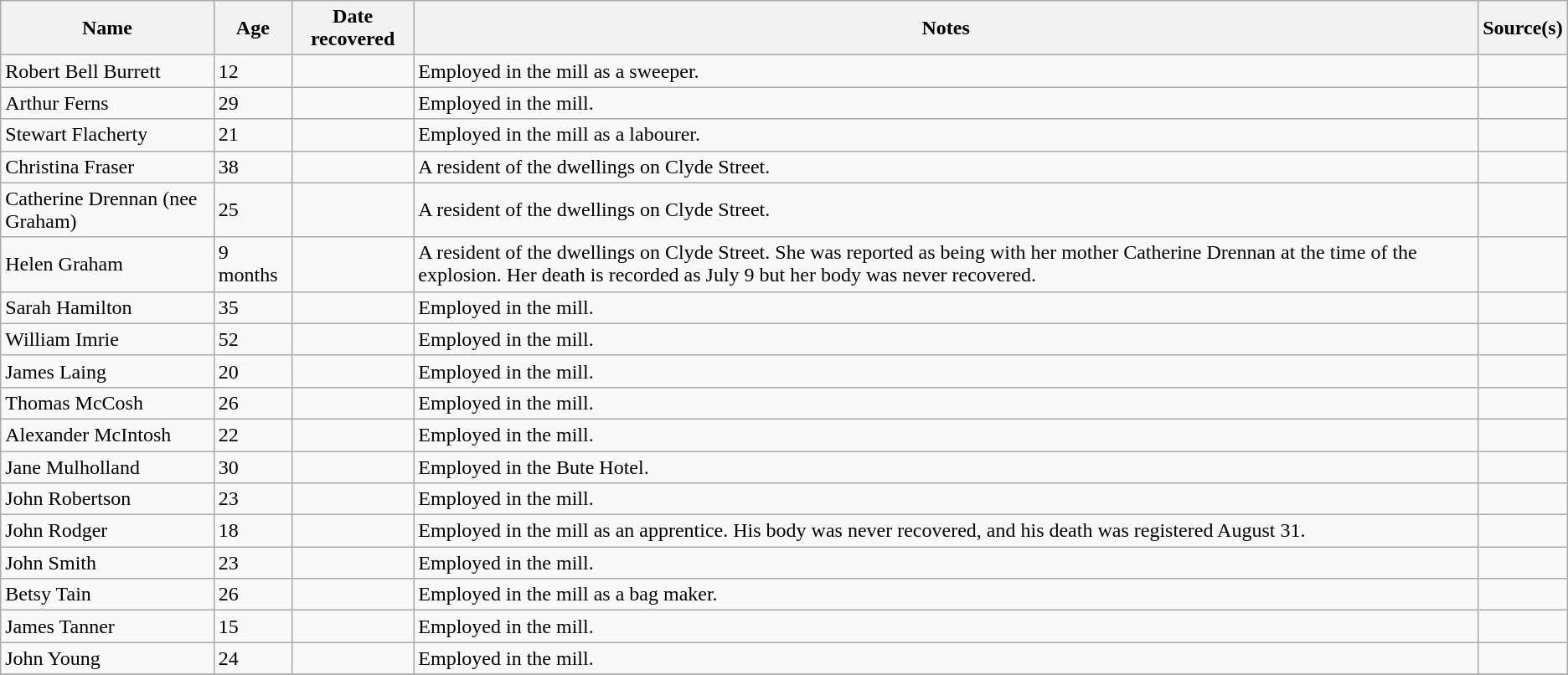<table class="wikitable sortable mw-collapsible mw-collapsed">
<tr>
<th>Name</th>
<th>Age</th>
<th>Date recovered</th>
<th>Notes</th>
<th>Source(s)</th>
</tr>
<tr>
<td>Robert Bell Burrett</td>
<td>12</td>
<td></td>
<td>Employed in the mill as a sweeper.</td>
<td></td>
</tr>
<tr>
<td>Arthur Ferns</td>
<td>29</td>
<td></td>
<td>Employed in the mill.</td>
<td></td>
</tr>
<tr>
<td>Stewart Flacherty</td>
<td>21</td>
<td></td>
<td>Employed in the mill as a labourer.</td>
<td></td>
</tr>
<tr>
<td>Christina Fraser</td>
<td>38</td>
<td></td>
<td>A resident of the dwellings on Clyde Street.</td>
<td></td>
</tr>
<tr>
<td>Catherine Drennan (nee Graham)</td>
<td>25</td>
<td></td>
<td>A resident of the dwellings on Clyde Street.</td>
<td></td>
</tr>
<tr>
<td>Helen Graham</td>
<td>9 months</td>
<td></td>
<td>A resident of the dwellings on Clyde Street. She was reported as being with her mother Catherine Drennan at the time of the explosion. Her death is recorded as July 9 but her body was never recovered.</td>
<td></td>
</tr>
<tr>
<td>Sarah Hamilton</td>
<td>35</td>
<td></td>
<td>Employed in the mill.</td>
<td></td>
</tr>
<tr>
<td>William Imrie</td>
<td>52</td>
<td></td>
<td>Employed in the mill.</td>
<td></td>
</tr>
<tr>
<td>James Laing</td>
<td>20</td>
<td></td>
<td>Employed in the mill.</td>
<td></td>
</tr>
<tr>
<td>Thomas McCosh</td>
<td>26</td>
<td></td>
<td>Employed in the mill.</td>
<td></td>
</tr>
<tr>
<td>Alexander McIntosh</td>
<td>22</td>
<td></td>
<td>Employed in the mill.</td>
<td></td>
</tr>
<tr>
<td>Jane Mulholland</td>
<td>30</td>
<td></td>
<td>Employed in the Bute Hotel.</td>
<td></td>
</tr>
<tr>
<td>John Robertson</td>
<td>23</td>
<td></td>
<td>Employed in the mill.</td>
<td></td>
</tr>
<tr>
<td>John Rodger</td>
<td>18</td>
<td></td>
<td>Employed in the mill as an apprentice. His body was never recovered, and his death was registered August 31.</td>
<td></td>
</tr>
<tr>
<td>John Smith</td>
<td>23</td>
<td></td>
<td>Employed in the mill.</td>
<td></td>
</tr>
<tr>
<td>Betsy Tain</td>
<td>26</td>
<td></td>
<td>Employed in the mill as a bag maker.</td>
<td></td>
</tr>
<tr>
<td>James Tanner</td>
<td>15</td>
<td></td>
<td>Employed in the mill.</td>
<td></td>
</tr>
<tr>
<td>John Young</td>
<td>24</td>
<td></td>
<td>Employed in the mill.</td>
<td></td>
</tr>
<tr>
</tr>
</table>
